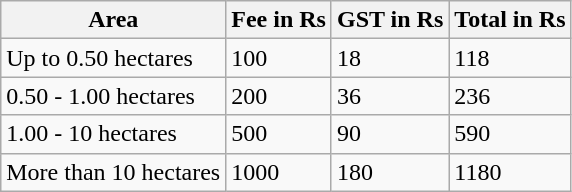<table class="wikitable sortable">
<tr>
<th>Area</th>
<th>Fee in Rs</th>
<th>GST in Rs</th>
<th>Total in Rs</th>
</tr>
<tr>
<td>Up to 0.50 hectares</td>
<td>100</td>
<td>18</td>
<td>118</td>
</tr>
<tr>
<td>0.50 - 1.00 hectares</td>
<td>200</td>
<td>36</td>
<td>236</td>
</tr>
<tr>
<td>1.00 - 10 hectares</td>
<td>500</td>
<td>90</td>
<td>590</td>
</tr>
<tr>
<td>More than 10 hectares</td>
<td>1000</td>
<td>180</td>
<td>1180</td>
</tr>
</table>
